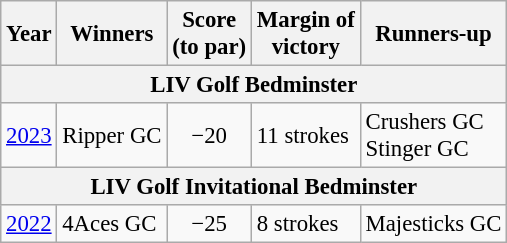<table class="wikitable" style="font-size:95%">
<tr>
<th>Year</th>
<th>Winners</th>
<th>Score<br>(to par)</th>
<th>Margin of<br>victory</th>
<th colspan=2>Runners-up</th>
</tr>
<tr>
<th colspan=7>LIV Golf Bedminster</th>
</tr>
<tr>
<td><a href='#'>2023</a></td>
<td>Ripper GC</td>
<td align=center>−20</td>
<td>11 strokes</td>
<td>Crushers GC<br>Stinger GC</td>
</tr>
<tr>
<th colspan=7>LIV Golf Invitational Bedminster</th>
</tr>
<tr>
<td><a href='#'>2022</a></td>
<td>4Aces GC</td>
<td align=center>−25</td>
<td>8 strokes</td>
<td>Majesticks GC</td>
</tr>
</table>
